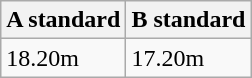<table class="wikitable" border="1" align="upright">
<tr>
<th>A standard</th>
<th>B standard</th>
</tr>
<tr>
<td>18.20m</td>
<td>17.20m</td>
</tr>
</table>
